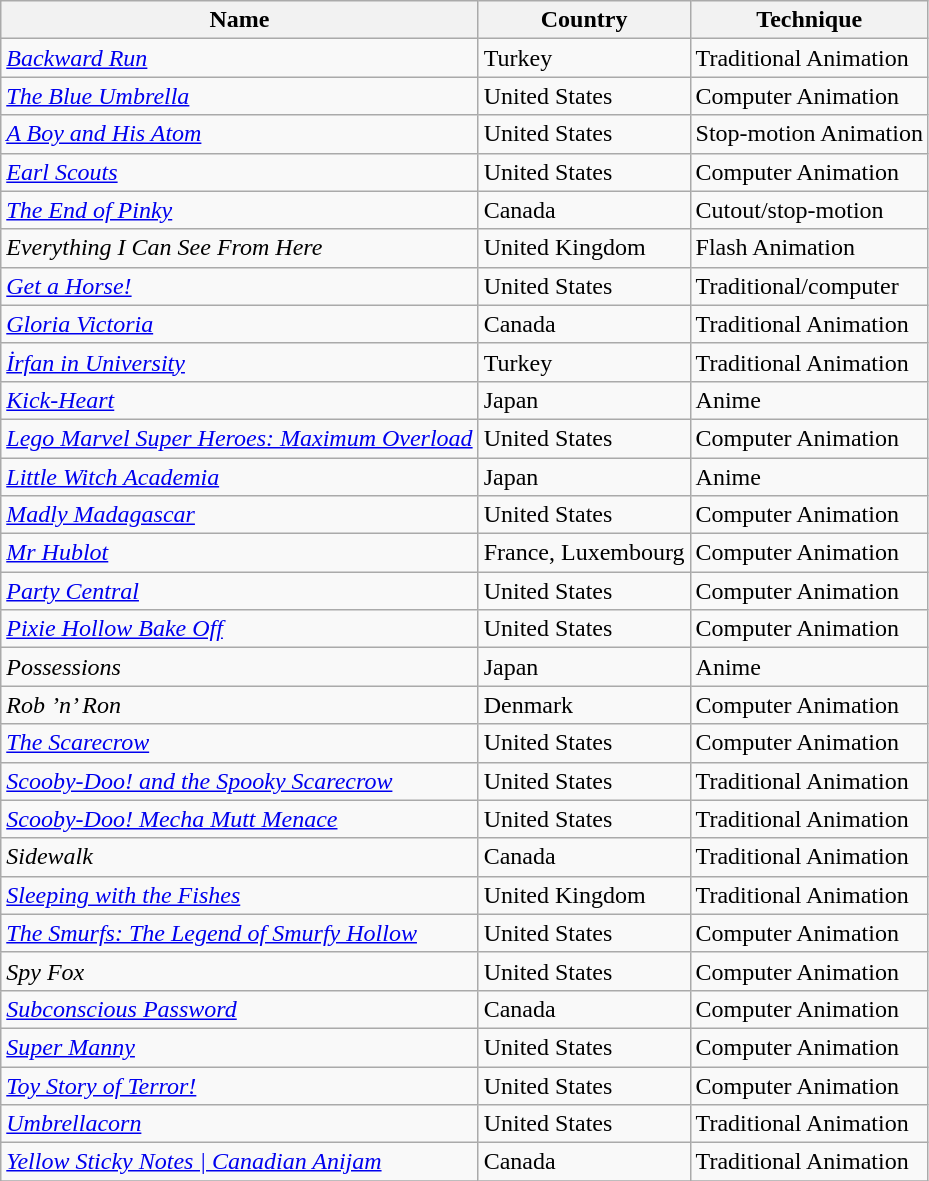<table class="wikitable sortable">
<tr>
<th>Name</th>
<th>Country</th>
<th>Technique</th>
</tr>
<tr>
<td><em><a href='#'>Backward Run</a></em></td>
<td>Turkey</td>
<td>Traditional Animation</td>
</tr>
<tr>
<td><em><a href='#'>The Blue Umbrella</a></em></td>
<td>United States</td>
<td>Computer Animation</td>
</tr>
<tr>
<td><em><a href='#'>A Boy and His Atom</a></em></td>
<td>United States</td>
<td>Stop-motion Animation</td>
</tr>
<tr>
<td><em><a href='#'>Earl Scouts</a></em></td>
<td>United States</td>
<td>Computer Animation</td>
</tr>
<tr>
<td><em><a href='#'>The End of Pinky</a></em></td>
<td>Canada</td>
<td>Cutout/stop-motion</td>
</tr>
<tr>
<td><em>Everything I Can See From Here</em></td>
<td>United Kingdom</td>
<td>Flash Animation</td>
</tr>
<tr>
<td><em><a href='#'>Get a Horse!</a></em></td>
<td>United States</td>
<td>Traditional/computer</td>
</tr>
<tr>
<td><em><a href='#'>Gloria Victoria</a></em></td>
<td>Canada</td>
<td>Traditional Animation</td>
</tr>
<tr>
<td><em><a href='#'>İrfan in University</a></em></td>
<td>Turkey</td>
<td>Traditional Animation</td>
</tr>
<tr>
<td><em><a href='#'>Kick-Heart</a></em></td>
<td>Japan</td>
<td>Anime</td>
</tr>
<tr>
<td><em><a href='#'>Lego Marvel Super Heroes: Maximum Overload</a></em></td>
<td>United States</td>
<td>Computer Animation</td>
</tr>
<tr>
<td><em><a href='#'>Little Witch Academia</a></em></td>
<td>Japan</td>
<td>Anime</td>
</tr>
<tr>
<td><em><a href='#'>Madly Madagascar</a></em></td>
<td>United States</td>
<td>Computer Animation</td>
</tr>
<tr>
<td><em><a href='#'>Mr Hublot</a></em></td>
<td>France, Luxembourg</td>
<td>Computer Animation</td>
</tr>
<tr>
<td><em><a href='#'>Party Central</a></em></td>
<td>United States</td>
<td>Computer Animation</td>
</tr>
<tr>
<td><em><a href='#'>Pixie Hollow Bake Off</a></em></td>
<td>United States</td>
<td>Computer Animation</td>
</tr>
<tr>
<td><em>Possessions</em></td>
<td>Japan</td>
<td>Anime</td>
</tr>
<tr>
<td><em>Rob ’n’ Ron</em></td>
<td>Denmark</td>
<td>Computer Animation</td>
</tr>
<tr>
<td><em><a href='#'>The Scarecrow</a></em></td>
<td>United States</td>
<td>Computer Animation</td>
</tr>
<tr>
<td><em><a href='#'>Scooby-Doo! and the Spooky Scarecrow</a></em></td>
<td>United States</td>
<td>Traditional Animation</td>
</tr>
<tr>
<td><em><a href='#'>Scooby-Doo! Mecha Mutt Menace</a></em></td>
<td>United States</td>
<td>Traditional Animation</td>
</tr>
<tr>
<td><em>Sidewalk</em></td>
<td>Canada</td>
<td>Traditional Animation</td>
</tr>
<tr>
<td><em><a href='#'>Sleeping with the Fishes</a></em></td>
<td>United Kingdom</td>
<td>Traditional Animation</td>
</tr>
<tr>
<td><em><a href='#'>The Smurfs: The Legend of Smurfy Hollow</a></em></td>
<td>United States</td>
<td>Computer Animation</td>
</tr>
<tr>
<td><em>Spy Fox</em></td>
<td>United States</td>
<td>Computer Animation</td>
</tr>
<tr>
<td><em><a href='#'>Subconscious Password</a></em></td>
<td>Canada</td>
<td>Computer Animation</td>
</tr>
<tr>
<td><em><a href='#'>Super Manny</a></em></td>
<td>United States</td>
<td>Computer Animation</td>
</tr>
<tr>
<td><em><a href='#'>Toy Story of Terror!</a></em></td>
<td>United States</td>
<td>Computer Animation</td>
</tr>
<tr>
<td><em><a href='#'>Umbrellacorn</a></em></td>
<td>United States</td>
<td>Traditional Animation</td>
</tr>
<tr>
<td><em><a href='#'>Yellow Sticky Notes | Canadian Anijam</a></em></td>
<td>Canada</td>
<td>Traditional Animation</td>
</tr>
<tr>
</tr>
</table>
